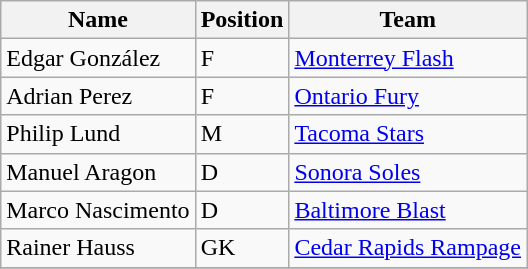<table class="wikitable">
<tr>
<th>Name</th>
<th>Position</th>
<th>Team</th>
</tr>
<tr>
<td>Edgar González</td>
<td>F</td>
<td><a href='#'>Monterrey Flash</a></td>
</tr>
<tr>
<td>Adrian Perez</td>
<td>F</td>
<td><a href='#'>Ontario Fury</a></td>
</tr>
<tr>
<td>Philip Lund</td>
<td>M</td>
<td><a href='#'>Tacoma Stars</a></td>
</tr>
<tr>
<td>Manuel Aragon</td>
<td>D</td>
<td><a href='#'>Sonora Soles</a></td>
</tr>
<tr>
<td>Marco Nascimento</td>
<td>D</td>
<td><a href='#'>Baltimore Blast</a></td>
</tr>
<tr>
<td>Rainer Hauss</td>
<td>GK</td>
<td><a href='#'>Cedar Rapids Rampage</a></td>
</tr>
<tr>
</tr>
</table>
